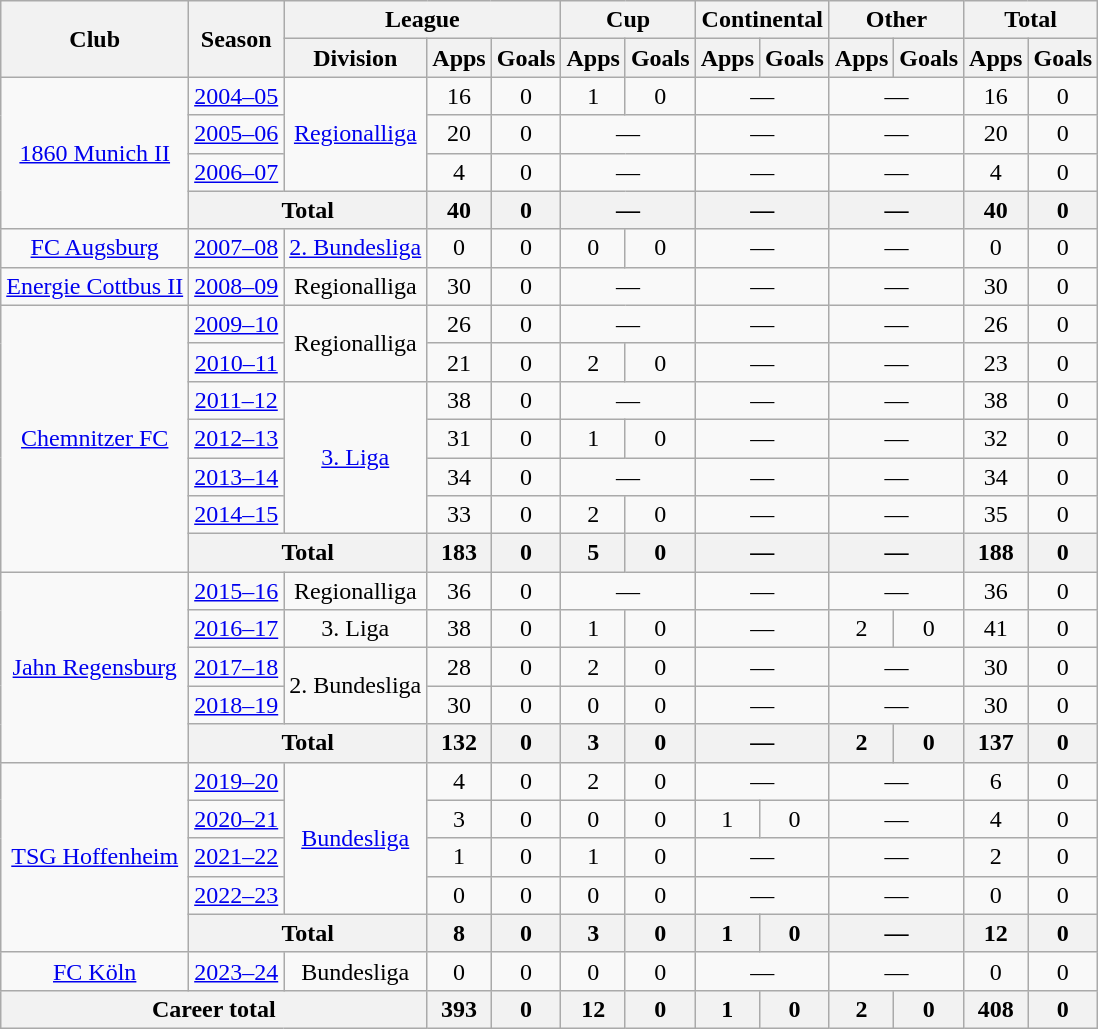<table class="wikitable" style="text-align:center">
<tr>
<th rowspan="2">Club</th>
<th rowspan="2">Season</th>
<th colspan="3">League</th>
<th colspan="2">Cup</th>
<th colspan="2">Continental</th>
<th colspan="2">Other</th>
<th colspan="2">Total</th>
</tr>
<tr>
<th>Division</th>
<th>Apps</th>
<th>Goals</th>
<th>Apps</th>
<th>Goals</th>
<th>Apps</th>
<th>Goals</th>
<th>Apps</th>
<th>Goals</th>
<th>Apps</th>
<th>Goals</th>
</tr>
<tr>
<td rowspan="4"><a href='#'>1860 Munich II</a></td>
<td><a href='#'>2004–05</a></td>
<td rowspan="3"><a href='#'>Regionalliga</a></td>
<td>16</td>
<td>0</td>
<td>1</td>
<td>0</td>
<td colspan="2">—</td>
<td colspan="2">—</td>
<td>16</td>
<td>0</td>
</tr>
<tr>
<td><a href='#'>2005–06</a></td>
<td>20</td>
<td>0</td>
<td colspan="2">—</td>
<td colspan="2">—</td>
<td colspan="2">—</td>
<td>20</td>
<td>0</td>
</tr>
<tr>
<td><a href='#'>2006–07</a></td>
<td>4</td>
<td>0</td>
<td colspan="2">—</td>
<td colspan="2">—</td>
<td colspan="2">—</td>
<td>4</td>
<td>0</td>
</tr>
<tr>
<th colspan="2">Total</th>
<th>40</th>
<th>0</th>
<th colspan="2">—</th>
<th colspan="2">—</th>
<th colspan="2">—</th>
<th>40</th>
<th>0</th>
</tr>
<tr>
<td><a href='#'>FC Augsburg</a></td>
<td><a href='#'>2007–08</a></td>
<td><a href='#'>2. Bundesliga</a></td>
<td>0</td>
<td>0</td>
<td>0</td>
<td>0</td>
<td colspan="2">—</td>
<td colspan="2">—</td>
<td>0</td>
<td>0</td>
</tr>
<tr>
<td><a href='#'>Energie Cottbus II</a></td>
<td><a href='#'>2008–09</a></td>
<td>Regionalliga</td>
<td>30</td>
<td>0</td>
<td colspan="2">—</td>
<td colspan="2">—</td>
<td colspan="2">—</td>
<td>30</td>
<td>0</td>
</tr>
<tr>
<td rowspan="7"><a href='#'>Chemnitzer FC</a></td>
<td><a href='#'>2009–10</a></td>
<td rowspan="2">Regionalliga</td>
<td>26</td>
<td>0</td>
<td colspan="2">—</td>
<td colspan="2">—</td>
<td colspan="2">—</td>
<td>26</td>
<td>0</td>
</tr>
<tr>
<td><a href='#'>2010–11</a></td>
<td>21</td>
<td>0</td>
<td>2</td>
<td>0</td>
<td colspan="2">—</td>
<td colspan="2">—</td>
<td>23</td>
<td>0</td>
</tr>
<tr>
<td><a href='#'>2011–12</a></td>
<td rowspan="4"><a href='#'>3. Liga</a></td>
<td>38</td>
<td>0</td>
<td colspan="2">—</td>
<td colspan="2">—</td>
<td colspan="2">—</td>
<td>38</td>
<td>0</td>
</tr>
<tr>
<td><a href='#'>2012–13</a></td>
<td>31</td>
<td>0</td>
<td>1</td>
<td>0</td>
<td colspan="2">—</td>
<td colspan="2">—</td>
<td>32</td>
<td>0</td>
</tr>
<tr>
<td><a href='#'>2013–14</a></td>
<td>34</td>
<td>0</td>
<td colspan="2">—</td>
<td colspan="2">—</td>
<td colspan="2">—</td>
<td>34</td>
<td>0</td>
</tr>
<tr>
<td><a href='#'>2014–15</a></td>
<td>33</td>
<td>0</td>
<td>2</td>
<td>0</td>
<td colspan="2">—</td>
<td colspan="2">—</td>
<td>35</td>
<td>0</td>
</tr>
<tr>
<th colspan="2">Total</th>
<th>183</th>
<th>0</th>
<th>5</th>
<th>0</th>
<th colspan="2">—</th>
<th colspan="2">—</th>
<th>188</th>
<th>0</th>
</tr>
<tr>
<td rowspan="5"><a href='#'>Jahn Regensburg</a></td>
<td><a href='#'>2015–16</a></td>
<td>Regionalliga</td>
<td>36</td>
<td>0</td>
<td colspan="2">—</td>
<td colspan="2">—</td>
<td colspan="2">—</td>
<td>36</td>
<td>0</td>
</tr>
<tr>
<td><a href='#'>2016–17</a></td>
<td>3. Liga</td>
<td>38</td>
<td>0</td>
<td>1</td>
<td>0</td>
<td colspan="2">—</td>
<td>2</td>
<td>0</td>
<td>41</td>
<td>0</td>
</tr>
<tr>
<td><a href='#'>2017–18</a></td>
<td rowspan="2">2. Bundesliga</td>
<td>28</td>
<td>0</td>
<td>2</td>
<td>0</td>
<td colspan="2">—</td>
<td colspan="2">—</td>
<td>30</td>
<td>0</td>
</tr>
<tr>
<td><a href='#'>2018–19</a></td>
<td>30</td>
<td>0</td>
<td>0</td>
<td>0</td>
<td colspan="2">—</td>
<td colspan="2">—</td>
<td>30</td>
<td>0</td>
</tr>
<tr>
<th colspan="2">Total</th>
<th>132</th>
<th>0</th>
<th>3</th>
<th>0</th>
<th colspan="2">—</th>
<th>2</th>
<th>0</th>
<th>137</th>
<th>0</th>
</tr>
<tr>
<td rowspan="5"><a href='#'>TSG Hoffenheim</a></td>
<td><a href='#'>2019–20</a></td>
<td rowspan="4"><a href='#'>Bundesliga</a></td>
<td>4</td>
<td>0</td>
<td>2</td>
<td>0</td>
<td colspan="2">—</td>
<td colspan="2">—</td>
<td>6</td>
<td>0</td>
</tr>
<tr>
<td><a href='#'>2020–21</a></td>
<td>3</td>
<td>0</td>
<td>0</td>
<td>0</td>
<td>1</td>
<td>0</td>
<td colspan="2">—</td>
<td>4</td>
<td>0</td>
</tr>
<tr>
<td><a href='#'>2021–22</a></td>
<td>1</td>
<td>0</td>
<td>1</td>
<td>0</td>
<td colspan="2">—</td>
<td colspan="2">—</td>
<td>2</td>
<td>0</td>
</tr>
<tr>
<td><a href='#'>2022–23</a></td>
<td>0</td>
<td>0</td>
<td>0</td>
<td>0</td>
<td colspan="2">—</td>
<td colspan="2">—</td>
<td>0</td>
<td>0</td>
</tr>
<tr>
<th colspan="2">Total</th>
<th>8</th>
<th>0</th>
<th>3</th>
<th>0</th>
<th>1</th>
<th>0</th>
<th colspan="2">—</th>
<th>12</th>
<th>0</th>
</tr>
<tr>
<td><a href='#'>FC Köln</a></td>
<td><a href='#'>2023–24</a></td>
<td>Bundesliga</td>
<td>0</td>
<td>0</td>
<td>0</td>
<td>0</td>
<td colspan="2">—</td>
<td colspan="2">—</td>
<td>0</td>
<td>0</td>
</tr>
<tr>
<th colspan="3">Career total</th>
<th>393</th>
<th>0</th>
<th>12</th>
<th>0</th>
<th>1</th>
<th>0</th>
<th>2</th>
<th>0</th>
<th>408</th>
<th>0</th>
</tr>
</table>
